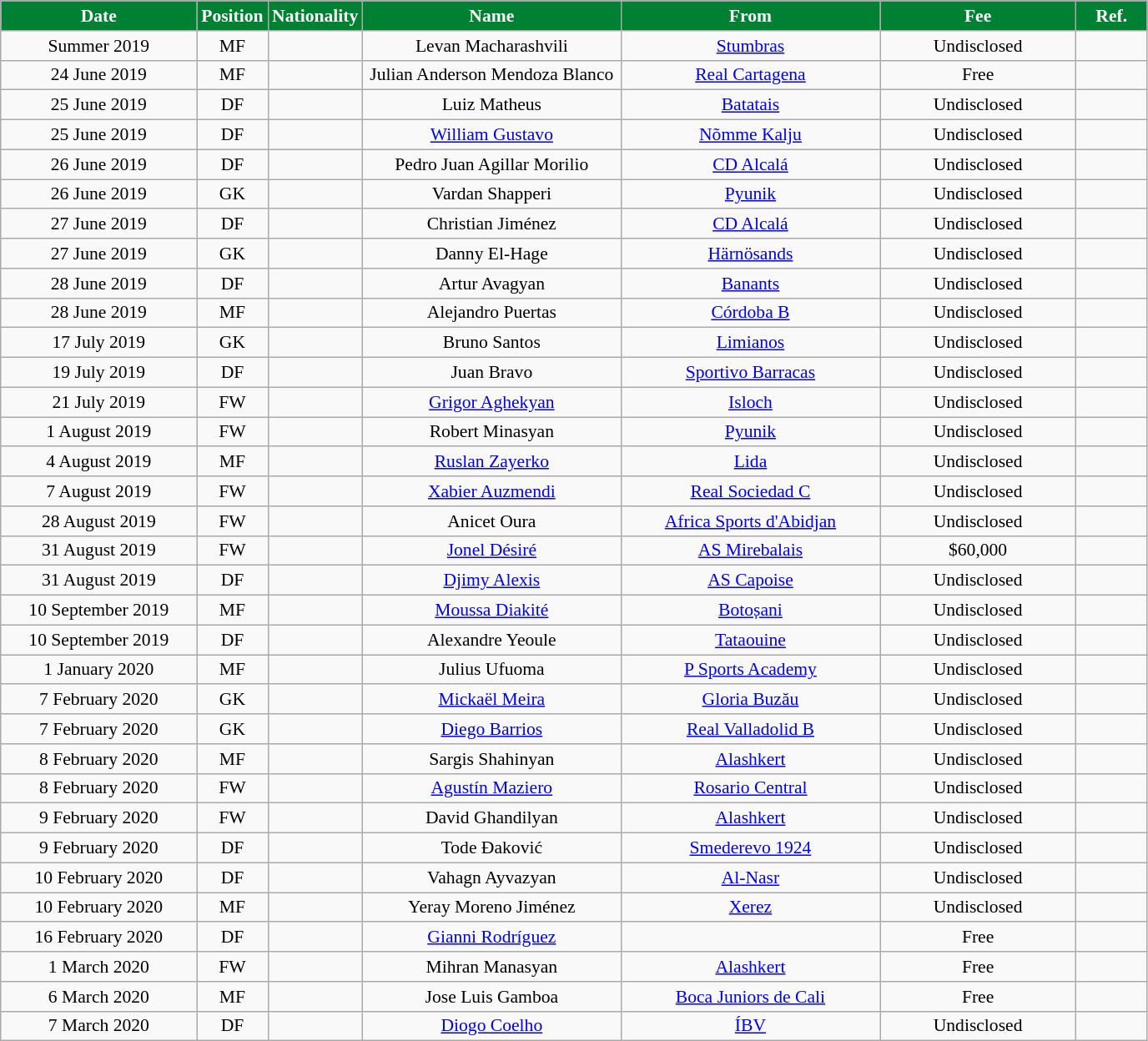<table class="wikitable"  style="text-align:center; font-size:90%; ">
<tr>
<th style="background:#008033; color:white; width:150px;">Date</th>
<th style="background:#008033; color:white; width:50px;">Position</th>
<th style="background:#008033; color:white; width:50px;">Nationality</th>
<th style="background:#008033; color:white; width:200px;">Name</th>
<th style="background:#008033; color:white; width:200px;">From</th>
<th style="background:#008033; color:white; width:150px;">Fee</th>
<th style="background:#008033; color:white; width:50px;">Ref.</th>
</tr>
<tr>
<td>Summer 2019</td>
<td>MF</td>
<td></td>
<td>Levan Macharashvili</td>
<td><a href='#'>Stumbras</a></td>
<td>Undisclosed</td>
<td></td>
</tr>
<tr>
<td>24 June 2019</td>
<td>MF</td>
<td></td>
<td>Julian Anderson Mendoza Blanco</td>
<td><a href='#'>Real Cartagena</a></td>
<td>Free</td>
<td></td>
</tr>
<tr>
<td>25 June 2019</td>
<td>DF</td>
<td></td>
<td>Luiz Matheus</td>
<td><a href='#'>Batatais</a></td>
<td>Undisclosed</td>
<td></td>
</tr>
<tr>
<td>25 June 2019</td>
<td>DF</td>
<td></td>
<td><a href='#'>William Gustavo</a></td>
<td><a href='#'>Nõmme Kalju</a></td>
<td>Undisclosed</td>
<td></td>
</tr>
<tr>
<td>26 June 2019</td>
<td>DF</td>
<td></td>
<td>Pedro Juan Agillar Morilio</td>
<td><a href='#'>CD Alcalá</a></td>
<td>Undisclosed</td>
<td></td>
</tr>
<tr>
<td>26 June 2019</td>
<td>GK</td>
<td></td>
<td>Vardan Shapperi</td>
<td><a href='#'>Pyunik</a></td>
<td>Undisclosed</td>
<td></td>
</tr>
<tr>
<td>27 June 2019</td>
<td>DF</td>
<td></td>
<td>Christian Jiménez</td>
<td><a href='#'>CD Alcalá</a></td>
<td>Undisclosed</td>
<td></td>
</tr>
<tr>
<td>27 June 2019</td>
<td>GK</td>
<td></td>
<td>Danny El-Hage</td>
<td><a href='#'>Härnösands</a></td>
<td>Undisclosed</td>
<td></td>
</tr>
<tr>
<td>28 June 2019</td>
<td>DF</td>
<td></td>
<td>Artur Avagyan</td>
<td><a href='#'>Banants</a></td>
<td>Undisclosed</td>
<td></td>
</tr>
<tr>
<td>28 June 2019</td>
<td>MF</td>
<td></td>
<td>Alejandro Puertas</td>
<td><a href='#'>Córdoba B</a></td>
<td>Undisclosed</td>
<td></td>
</tr>
<tr>
<td>17 July 2019</td>
<td>GK</td>
<td></td>
<td>Bruno Santos</td>
<td><a href='#'>Limianos</a></td>
<td>Undisclosed</td>
<td></td>
</tr>
<tr>
<td>19 July 2019</td>
<td>DF</td>
<td></td>
<td>Juan Bravo</td>
<td><a href='#'>Sportivo Barracas</a></td>
<td>Undisclosed</td>
<td></td>
</tr>
<tr>
<td>21 July 2019</td>
<td>FW</td>
<td></td>
<td><a href='#'>Grigor Aghekyan</a></td>
<td><a href='#'>Isloch</a></td>
<td>Undisclosed</td>
<td></td>
</tr>
<tr>
<td>1 August 2019</td>
<td>FW</td>
<td></td>
<td>Robert Minasyan</td>
<td><a href='#'>Pyunik</a></td>
<td>Undisclosed</td>
<td></td>
</tr>
<tr>
<td>4 August 2019</td>
<td>MF</td>
<td></td>
<td><a href='#'>Ruslan Zayerko</a></td>
<td><a href='#'>Lida</a></td>
<td>Undisclosed</td>
<td></td>
</tr>
<tr>
<td>7 August 2019</td>
<td>FW</td>
<td></td>
<td><a href='#'>Xabier Auzmendi</a></td>
<td><a href='#'>Real Sociedad C</a></td>
<td>Undisclosed</td>
<td></td>
</tr>
<tr>
<td>28 August 2019</td>
<td>FW</td>
<td></td>
<td>Anicet Oura</td>
<td><a href='#'>Africa Sports d'Abidjan</a></td>
<td>Undisclosed</td>
<td></td>
</tr>
<tr>
<td>31 August 2019</td>
<td>FW</td>
<td></td>
<td><a href='#'>Jonel Désiré</a></td>
<td><a href='#'>AS Mirebalais</a></td>
<td>$60,000</td>
<td></td>
</tr>
<tr>
<td>31 August 2019</td>
<td>DF</td>
<td></td>
<td><a href='#'>Djimy Alexis</a></td>
<td><a href='#'>AS Capoise</a></td>
<td>Undisclosed</td>
<td></td>
</tr>
<tr>
<td>10 September 2019</td>
<td>MF</td>
<td></td>
<td><a href='#'>Moussa Diakité</a></td>
<td><a href='#'>Botoșani</a></td>
<td>Undisclosed</td>
<td></td>
</tr>
<tr>
<td>10 September 2019</td>
<td>DF</td>
<td></td>
<td>Alexandre Yeoule</td>
<td><a href='#'>Tataouine</a></td>
<td>Undisclosed</td>
<td></td>
</tr>
<tr>
<td>1 January 2020</td>
<td>MF</td>
<td></td>
<td>Julius Ufuoma</td>
<td><a href='#'>P Sports Academy</a></td>
<td>Undisclosed</td>
<td></td>
</tr>
<tr>
<td>7 February 2020</td>
<td>GK</td>
<td></td>
<td><a href='#'>Mickaël Meira</a></td>
<td><a href='#'>Gloria Buzău</a></td>
<td>Undisclosed</td>
<td></td>
</tr>
<tr>
<td>7 February 2020</td>
<td>GK</td>
<td></td>
<td><a href='#'>Diego Barrios</a></td>
<td><a href='#'>Real Valladolid B</a></td>
<td>Undisclosed</td>
<td></td>
</tr>
<tr>
<td>8 February 2020</td>
<td>MF</td>
<td></td>
<td>Sargis Shahinyan</td>
<td><a href='#'>Alashkert</a></td>
<td>Undisclosed</td>
<td></td>
</tr>
<tr>
<td>8 February 2020</td>
<td>FW</td>
<td></td>
<td><a href='#'>Agustín Maziero</a></td>
<td><a href='#'>Rosario Central</a></td>
<td>Undisclosed</td>
<td></td>
</tr>
<tr>
<td>9 February 2020</td>
<td>FW</td>
<td></td>
<td>David Ghandilyan</td>
<td><a href='#'>Alashkert</a></td>
<td>Undisclosed</td>
<td></td>
</tr>
<tr>
<td>9 February 2020</td>
<td>DF</td>
<td></td>
<td>Tode Đaković</td>
<td><a href='#'>Smederevo 1924</a></td>
<td>Undisclosed</td>
<td></td>
</tr>
<tr>
<td>10 February 2020</td>
<td>DF</td>
<td></td>
<td>Vahagn Ayvazyan</td>
<td><a href='#'>Al-Nasr</a></td>
<td>Undisclosed</td>
<td></td>
</tr>
<tr>
<td>10 February 2020</td>
<td>MF</td>
<td></td>
<td>Yeray Moreno Jiménez</td>
<td><a href='#'>Xerez</a></td>
<td>Undisclosed</td>
<td></td>
</tr>
<tr>
<td>16 February 2020</td>
<td>DF</td>
<td></td>
<td><a href='#'>Gianni Rodríguez</a></td>
<td></td>
<td>Free</td>
<td></td>
</tr>
<tr>
<td>1 March 2020</td>
<td>FW</td>
<td></td>
<td>Mihran Manasyan</td>
<td><a href='#'>Alashkert</a></td>
<td>Free</td>
<td></td>
</tr>
<tr>
<td>6 March 2020</td>
<td>MF</td>
<td></td>
<td>Jose Luis Gamboa</td>
<td><a href='#'>Boca Juniors de Cali</a></td>
<td>Free</td>
<td></td>
</tr>
<tr>
<td>7 March 2020</td>
<td>DF</td>
<td></td>
<td><a href='#'>Diogo Coelho</a></td>
<td><a href='#'>ÍBV</a></td>
<td>Undisclosed</td>
<td></td>
</tr>
</table>
